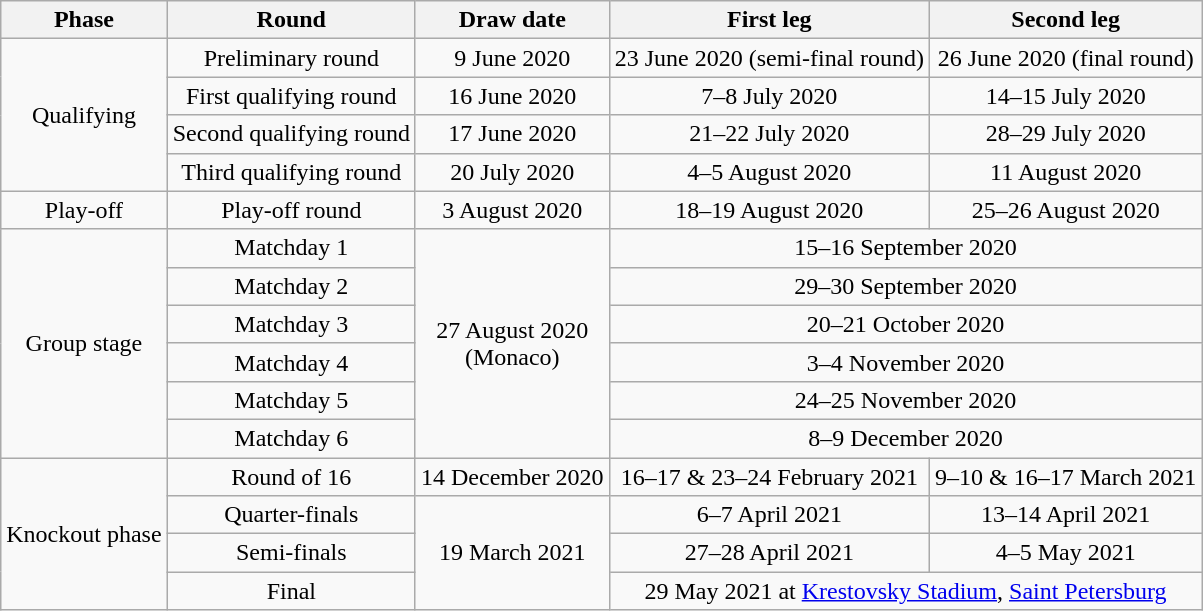<table class="wikitable mw-collapsible mw-collapsed" style="text-align:center">
<tr>
<th>Phase</th>
<th>Round</th>
<th>Draw date</th>
<th>First leg</th>
<th>Second leg</th>
</tr>
<tr>
<td rowspan="4">Qualifying</td>
<td>Preliminary round</td>
<td>9 June 2020</td>
<td>23 June 2020 (semi-final round)</td>
<td>26 June 2020 (final round)</td>
</tr>
<tr>
<td>First qualifying round</td>
<td>16 June 2020</td>
<td>7–8 July 2020</td>
<td>14–15 July 2020</td>
</tr>
<tr>
<td>Second qualifying round</td>
<td>17 June 2020</td>
<td>21–22 July 2020</td>
<td>28–29 July 2020</td>
</tr>
<tr>
<td>Third qualifying round</td>
<td>20 July 2020</td>
<td>4–5 August 2020</td>
<td>11 August 2020</td>
</tr>
<tr>
<td>Play-off</td>
<td>Play-off round</td>
<td>3 August 2020</td>
<td>18–19 August 2020</td>
<td>25–26 August 2020</td>
</tr>
<tr>
<td rowspan="6">Group stage</td>
<td>Matchday 1</td>
<td rowspan="6">27 August 2020<br>(Monaco)</td>
<td colspan="2">15–16 September 2020</td>
</tr>
<tr>
<td>Matchday 2</td>
<td colspan="2">29–30 September 2020</td>
</tr>
<tr>
<td>Matchday 3</td>
<td colspan="2">20–21 October 2020</td>
</tr>
<tr>
<td>Matchday 4</td>
<td colspan="2">3–4 November 2020</td>
</tr>
<tr>
<td>Matchday 5</td>
<td colspan="2">24–25 November 2020</td>
</tr>
<tr>
<td>Matchday 6</td>
<td colspan="2">8–9 December 2020</td>
</tr>
<tr>
<td rowspan="4">Knockout phase</td>
<td>Round of 16</td>
<td>14 December 2020</td>
<td>16–17 & 23–24 February 2021</td>
<td>9–10 & 16–17 March 2021</td>
</tr>
<tr>
<td>Quarter-finals</td>
<td rowspan="3">19 March 2021</td>
<td>6–7 April 2021</td>
<td>13–14 April 2021</td>
</tr>
<tr>
<td>Semi-finals</td>
<td>27–28 April 2021</td>
<td>4–5 May 2021</td>
</tr>
<tr>
<td>Final</td>
<td colspan="2">29 May 2021 at <a href='#'>Krestovsky Stadium</a>, <a href='#'>Saint Petersburg</a></td>
</tr>
</table>
